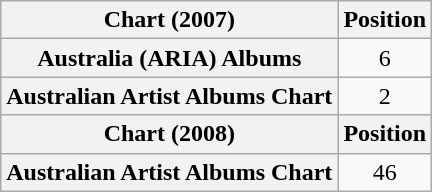<table class="wikitable sortable plainrowheaders" style="text-align:center">
<tr>
<th scope="col">Chart (2007)</th>
<th scope="col">Position</th>
</tr>
<tr>
<th scope="row">Australia (ARIA) Albums </th>
<td>6</td>
</tr>
<tr>
<th scope="row">Australian Artist Albums Chart</th>
<td>2</td>
</tr>
<tr>
<th scope="col">Chart (2008)</th>
<th scope="col">Position</th>
</tr>
<tr>
<th scope="row">Australian Artist Albums Chart</th>
<td>46</td>
</tr>
</table>
